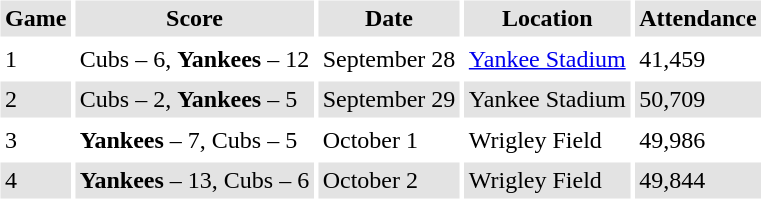<table border="0" cellspacing="3" cellpadding="3">
<tr style="background: #e3e3e3;">
<th>Game</th>
<th>Score</th>
<th>Date</th>
<th>Location</th>
<th>Attendance</th>
</tr>
<tr>
<td>1</td>
<td>Cubs – 6, <strong>Yankees</strong> – 12</td>
<td>September 28</td>
<td><a href='#'>Yankee Stadium</a></td>
<td>41,459</td>
</tr>
<tr style="background: #e3e3e3;">
<td>2</td>
<td>Cubs – 2, <strong>Yankees</strong> – 5</td>
<td>September 29</td>
<td>Yankee Stadium</td>
<td>50,709</td>
</tr>
<tr>
<td>3</td>
<td><strong>Yankees</strong> – 7, Cubs – 5</td>
<td>October 1</td>
<td>Wrigley Field</td>
<td>49,986</td>
</tr>
<tr style="background: #e3e3e3;">
<td>4</td>
<td><strong>Yankees</strong> – 13, Cubs – 6</td>
<td>October 2</td>
<td>Wrigley Field</td>
<td>49,844</td>
</tr>
</table>
